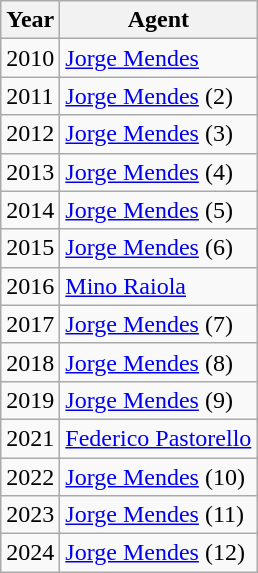<table class="wikitable">
<tr>
<th>Year</th>
<th>Agent</th>
</tr>
<tr>
<td>2010</td>
<td> <a href='#'>Jorge Mendes</a></td>
</tr>
<tr>
<td>2011</td>
<td> <a href='#'>Jorge Mendes</a> (2)</td>
</tr>
<tr>
<td>2012</td>
<td> <a href='#'>Jorge Mendes</a> (3)</td>
</tr>
<tr>
<td>2013</td>
<td> <a href='#'>Jorge Mendes</a> (4)</td>
</tr>
<tr>
<td>2014</td>
<td> <a href='#'>Jorge Mendes</a> (5)</td>
</tr>
<tr>
<td>2015</td>
<td> <a href='#'>Jorge Mendes</a> (6)</td>
</tr>
<tr>
<td>2016</td>
<td>  <a href='#'>Mino Raiola</a></td>
</tr>
<tr>
<td>2017</td>
<td> <a href='#'>Jorge Mendes</a> (7)</td>
</tr>
<tr>
<td>2018</td>
<td> <a href='#'>Jorge Mendes</a> (8)</td>
</tr>
<tr>
<td>2019</td>
<td> <a href='#'>Jorge Mendes</a> (9)</td>
</tr>
<tr>
<td>2021</td>
<td> <a href='#'>Federico Pastorello</a></td>
</tr>
<tr>
<td>2022</td>
<td> <a href='#'>Jorge Mendes</a> (10)</td>
</tr>
<tr>
<td>2023</td>
<td> <a href='#'>Jorge Mendes</a> (11)</td>
</tr>
<tr>
<td>2024</td>
<td> <a href='#'>Jorge Mendes</a> (12)</td>
</tr>
</table>
